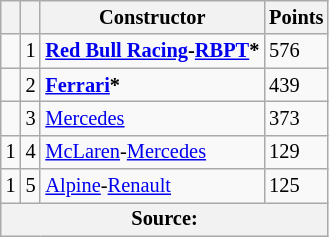<table class="wikitable" style="font-size: 85%;">
<tr>
<th scope="col"></th>
<th scope="col"></th>
<th scope="col">Constructor</th>
<th scope="col">Points</th>
</tr>
<tr>
<td align="left"></td>
<td align="center">1</td>
<td> <strong><a href='#'>Red Bull Racing</a>-<a href='#'>RBPT</a>*</strong></td>
<td align="left">576</td>
</tr>
<tr>
<td align="left"></td>
<td align="center">2</td>
<td> <strong><a href='#'>Ferrari</a>*</strong></td>
<td align="left">439</td>
</tr>
<tr>
<td align="left"></td>
<td align="center">3</td>
<td> <a href='#'>Mercedes</a></td>
<td align="left">373</td>
</tr>
<tr>
<td align="left"> 1</td>
<td align="center">4</td>
<td> <a href='#'>McLaren</a>-<a href='#'>Mercedes</a></td>
<td align="left">129</td>
</tr>
<tr>
<td align="left"> 1</td>
<td align="center">5</td>
<td> <a href='#'>Alpine</a>-<a href='#'>Renault</a></td>
<td align="left">125</td>
</tr>
<tr>
<th colspan=4>Source:</th>
</tr>
</table>
